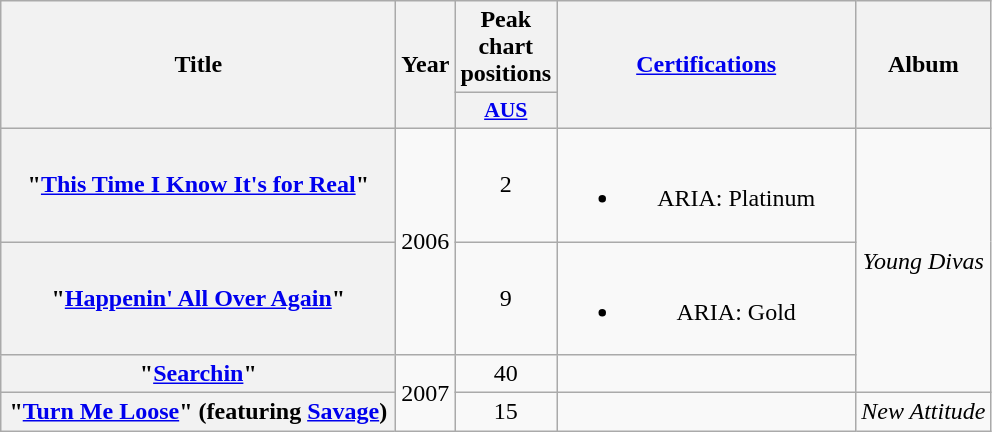<table class="wikitable plainrowheaders" style="text-align:center;" border="1">
<tr>
<th scope="col" rowspan="2" style="width:16em;">Title</th>
<th scope="col" rowspan="2">Year</th>
<th scope="col" colspan="1">Peak chart positions</th>
<th scope="col" rowspan="2" style="width:12em;"><a href='#'>Certifications</a></th>
<th scope="col" rowspan="2">Album</th>
</tr>
<tr>
<th scope="col" style="width:3em;font-size:90%;"><a href='#'>AUS</a><br></th>
</tr>
<tr>
<th scope="row">"<a href='#'>This Time I Know It's for Real</a>"</th>
<td rowspan="2">2006</td>
<td>2</td>
<td><br><ul><li>ARIA: Platinum</li></ul></td>
<td rowspan="3"><em>Young Divas</em></td>
</tr>
<tr>
<th scope="row">"<a href='#'>Happenin' All Over Again</a>"</th>
<td>9</td>
<td><br><ul><li>ARIA: Gold</li></ul></td>
</tr>
<tr>
<th scope="row">"<a href='#'>Searchin</a>"</th>
<td rowspan="2">2007</td>
<td>40</td>
<td></td>
</tr>
<tr>
<th scope="row">"<a href='#'>Turn Me Loose</a>" <span>(featuring <a href='#'>Savage</a>)</span></th>
<td>15</td>
<td></td>
<td><em>New Attitude</em></td>
</tr>
</table>
